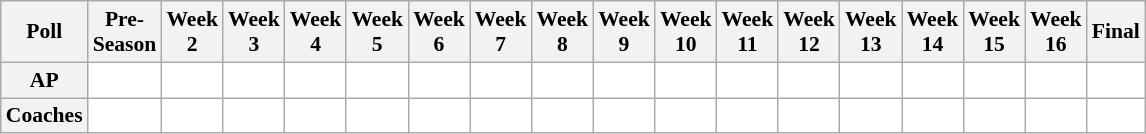<table class="wikitable" style="white-space:nowrap;font-size:90%">
<tr>
<th>Poll</th>
<th>Pre-<br>Season</th>
<th>Week<br>2</th>
<th>Week<br>3</th>
<th>Week<br>4</th>
<th>Week<br>5</th>
<th>Week<br>6</th>
<th>Week<br>7</th>
<th>Week<br>8</th>
<th>Week<br>9</th>
<th>Week<br>10</th>
<th>Week<br>11</th>
<th>Week<br>12</th>
<th>Week<br>13</th>
<th>Week<br>14</th>
<th>Week<br>15</th>
<th>Week<br>16</th>
<th>Final</th>
</tr>
<tr style="text-align:center;">
<th>AP</th>
<td style="background:#FFF;"></td>
<td style="background:#FFF;"></td>
<td style="background:#FFF;"></td>
<td style="background:#FFF;"></td>
<td style="background:#FFF;"></td>
<td style="background:#FFF;"></td>
<td style="background:#FFF;"></td>
<td style="background:#FFF;"></td>
<td style="background:#FFF;"></td>
<td style="background:#FFF;"></td>
<td style="background:#FFF;"></td>
<td style="background:#FFF;"></td>
<td style="background:#FFF;"></td>
<td style="background:#FFF;"></td>
<td style="background:#FFF;"></td>
<td style="background:#FFF;"></td>
<td style="background:#FFF;"></td>
</tr>
<tr style="text-align:center;">
<th>Coaches</th>
<td style="background:#FFF;"></td>
<td style="background:#FFF;"></td>
<td style="background:#FFF;"></td>
<td style="background:#FFF;"></td>
<td style="background:#FFF;"></td>
<td style="background:#FFF;"></td>
<td style="background:#FFF;"></td>
<td style="background:#FFF;"></td>
<td style="background:#FFF;"></td>
<td style="background:#FFF;"></td>
<td style="background:#FFF;"></td>
<td style="background:#FFF;"></td>
<td style="background:#FFF;"></td>
<td style="background:#FFF;"></td>
<td style="background:#FFF;"></td>
<td style="background:#FFF;"></td>
<td style="background:#FFF;"></td>
</tr>
</table>
